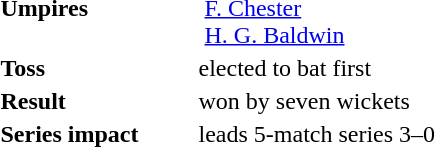<table style="background:transparent;">
<tr>
<td style="width:8em;"></td>
</tr>
<tr style="vertical-align:top;">
<td><strong>Umpires</strong></td>
<td> <a href='#'>F. Chester</a><br> <a href='#'>H. G. Baldwin</a></td>
</tr>
<tr>
<td><strong>Toss</strong></td>
<td> elected to bat first</td>
</tr>
<tr>
<td><strong>Result</strong></td>
<td> won by seven wickets</td>
</tr>
<tr>
<td><strong>Series impact</strong></td>
<td> leads 5-match series 3–0</td>
</tr>
</table>
